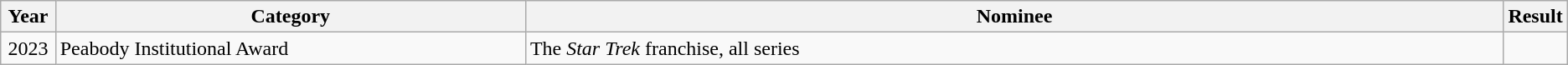<table class="wikitable">
<tr>
<th width="3.5%">Year</th>
<th width="30%">Category</th>
<th>Nominee</th>
<th width="3.5%">Result</th>
</tr>
<tr>
<td align="center">2023</td>
<td>Peabody Institutional Award</td>
<td>The <em>Star Trek</em> franchise, all series</td>
<td></td>
</tr>
</table>
